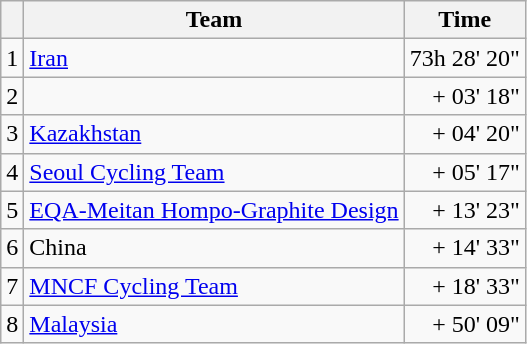<table class=wikitable>
<tr>
<th></th>
<th>Team</th>
<th>Time</th>
</tr>
<tr>
<td>1</td>
<td><a href='#'>Iran</a></td>
<td align=right>73h 28' 20"</td>
</tr>
<tr>
<td>2</td>
<td></td>
<td align=right>+ 03' 18"</td>
</tr>
<tr>
<td>3</td>
<td><a href='#'>Kazakhstan</a></td>
<td align=right>+ 04' 20"</td>
</tr>
<tr>
<td>4</td>
<td><a href='#'>Seoul Cycling Team</a></td>
<td align=right>+ 05' 17"</td>
</tr>
<tr>
<td>5</td>
<td><a href='#'>EQA-Meitan Hompo-Graphite Design</a></td>
<td align=right>+ 13' 23"</td>
</tr>
<tr>
<td>6</td>
<td>China</td>
<td align=right>+ 14' 33"</td>
</tr>
<tr>
<td>7</td>
<td><a href='#'>MNCF Cycling Team</a></td>
<td align=right>+ 18' 33"</td>
</tr>
<tr>
<td>8</td>
<td><a href='#'>Malaysia</a></td>
<td align=right>+ 50' 09"</td>
</tr>
</table>
